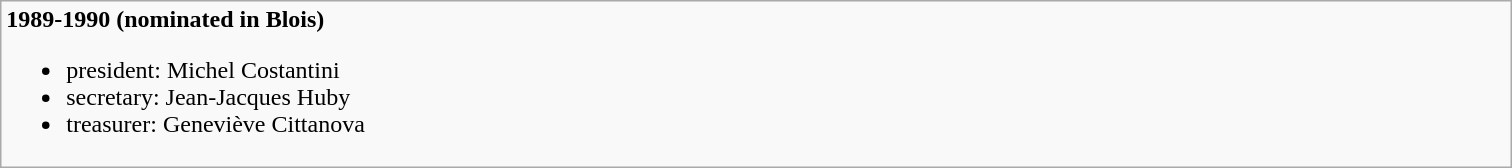<table class="wikitable">
<tr>
<td width="1000"><strong>1989-1990 (nominated in Blois)</strong><br><ul><li>president:  Michel Costantini</li><li>secretary: Jean-Jacques Huby</li><li>treasurer: Geneviève Cittanova</li></ul></td>
</tr>
</table>
